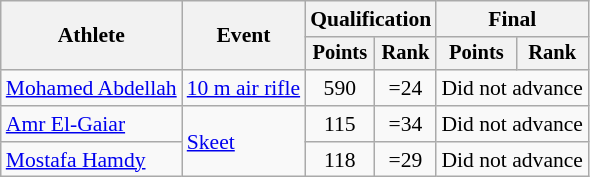<table class="wikitable" style="font-size:90%">
<tr>
<th rowspan="2">Athlete</th>
<th rowspan="2">Event</th>
<th colspan=2>Qualification</th>
<th colspan=2>Final</th>
</tr>
<tr style="font-size:95%">
<th>Points</th>
<th>Rank</th>
<th>Points</th>
<th>Rank</th>
</tr>
<tr align=center>
<td align=left><a href='#'>Mohamed Abdellah</a></td>
<td align=left><a href='#'>10 m air rifle</a></td>
<td>590</td>
<td>=24</td>
<td colspan=2>Did not advance</td>
</tr>
<tr align=center>
<td align=left><a href='#'>Amr El-Gaiar</a></td>
<td align=left rowspan=2><a href='#'>Skeet</a></td>
<td>115</td>
<td>=34</td>
<td colspan=2>Did not advance</td>
</tr>
<tr align=center>
<td align=left><a href='#'>Mostafa Hamdy</a></td>
<td>118</td>
<td>=29</td>
<td colspan=2>Did not advance</td>
</tr>
</table>
